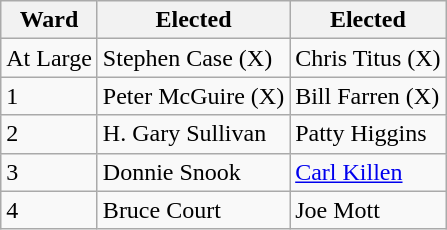<table class="wikitable">
<tr>
<th>Ward</th>
<th>Elected</th>
<th>Elected</th>
</tr>
<tr>
<td>At Large</td>
<td>Stephen Case (X)</td>
<td>Chris Titus (X)</td>
</tr>
<tr>
<td>1</td>
<td>Peter McGuire (X)</td>
<td>Bill Farren (X)</td>
</tr>
<tr>
<td>2</td>
<td>H. Gary Sullivan</td>
<td>Patty Higgins</td>
</tr>
<tr>
<td>3</td>
<td>Donnie Snook</td>
<td><a href='#'>Carl Killen</a></td>
</tr>
<tr>
<td>4</td>
<td>Bruce Court</td>
<td>Joe Mott</td>
</tr>
</table>
